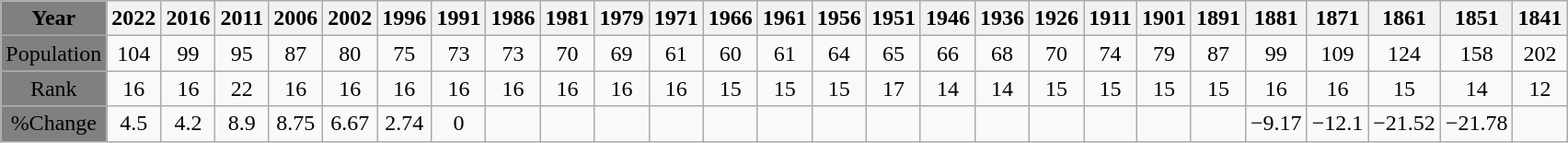<table class="wikitable">
<tr>
<th style="background:grey;">Year</th>
<th>2022</th>
<th>2016</th>
<th>2011</th>
<th>2006</th>
<th>2002</th>
<th>1996</th>
<th>1991</th>
<th>1986</th>
<th>1981</th>
<th>1979</th>
<th>1971</th>
<th>1966</th>
<th>1961</th>
<th>1956</th>
<th>1951</th>
<th>1946</th>
<th>1936</th>
<th>1926</th>
<th>1911</th>
<th>1901</th>
<th>1891</th>
<th>1881</th>
<th>1871</th>
<th>1861</th>
<th>1851</th>
<th>1841</th>
</tr>
<tr align="center">
<td style="background:grey;">Population</td>
<td>104</td>
<td>99</td>
<td>95</td>
<td>87</td>
<td>80</td>
<td>75</td>
<td>73</td>
<td>73</td>
<td>70</td>
<td>69</td>
<td>61</td>
<td>60</td>
<td>61</td>
<td>64</td>
<td>65</td>
<td>66</td>
<td>68</td>
<td>70</td>
<td>74</td>
<td>79</td>
<td>87</td>
<td>99</td>
<td>109</td>
<td>124</td>
<td>158</td>
<td>202</td>
</tr>
<tr align="center">
<td style="background:grey;">Rank</td>
<td>16</td>
<td>16</td>
<td>22</td>
<td>16</td>
<td>16</td>
<td>16</td>
<td>16</td>
<td>16</td>
<td>16</td>
<td>16</td>
<td>16</td>
<td>15</td>
<td>15</td>
<td>15</td>
<td>17</td>
<td>14</td>
<td>14</td>
<td>15</td>
<td>15</td>
<td>15</td>
<td>15</td>
<td>16</td>
<td>16</td>
<td>15</td>
<td>14</td>
<td>12</td>
</tr>
<tr align="center">
<td style="background:grey;">%Change</td>
<td>4.5</td>
<td>4.2</td>
<td>8.9</td>
<td>8.75</td>
<td>6.67</td>
<td>2.74</td>
<td>0</td>
<td></td>
<td></td>
<td></td>
<td></td>
<td></td>
<td></td>
<td></td>
<td></td>
<td></td>
<td></td>
<td></td>
<td></td>
<td></td>
<td></td>
<td>−9.17</td>
<td>−12.1</td>
<td>−21.52</td>
<td>−21.78</td>
<td></td>
</tr>
</table>
